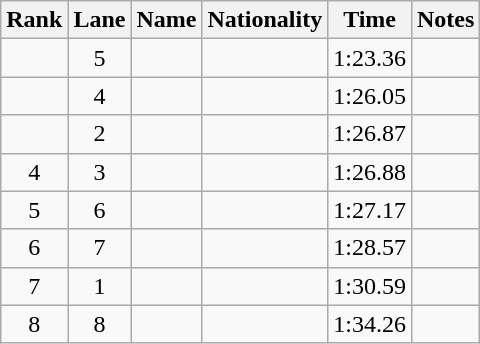<table class="wikitable sortable" style="text-align:center">
<tr>
<th>Rank</th>
<th>Lane</th>
<th>Name</th>
<th>Nationality</th>
<th>Time</th>
<th>Notes</th>
</tr>
<tr>
<td></td>
<td>5</td>
<td align=left></td>
<td align=left></td>
<td>1:23.36</td>
<td></td>
</tr>
<tr>
<td></td>
<td>4</td>
<td align=left></td>
<td align=left></td>
<td>1:26.05</td>
<td></td>
</tr>
<tr>
<td></td>
<td>2</td>
<td align=left></td>
<td align=left></td>
<td>1:26.87</td>
<td></td>
</tr>
<tr>
<td>4</td>
<td>3</td>
<td align=left></td>
<td align=left></td>
<td>1:26.88</td>
<td></td>
</tr>
<tr>
<td>5</td>
<td>6</td>
<td align=left></td>
<td align=left></td>
<td>1:27.17</td>
<td></td>
</tr>
<tr>
<td>6</td>
<td>7</td>
<td align=left></td>
<td align=left></td>
<td>1:28.57</td>
<td></td>
</tr>
<tr>
<td>7</td>
<td>1</td>
<td align=left></td>
<td align=left></td>
<td>1:30.59</td>
<td></td>
</tr>
<tr>
<td>8</td>
<td>8</td>
<td align=left></td>
<td align=left></td>
<td>1:34.26</td>
<td></td>
</tr>
</table>
